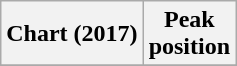<table class="wikitable">
<tr>
<th>Chart (2017)</th>
<th>Peak<br>position</th>
</tr>
<tr>
</tr>
</table>
